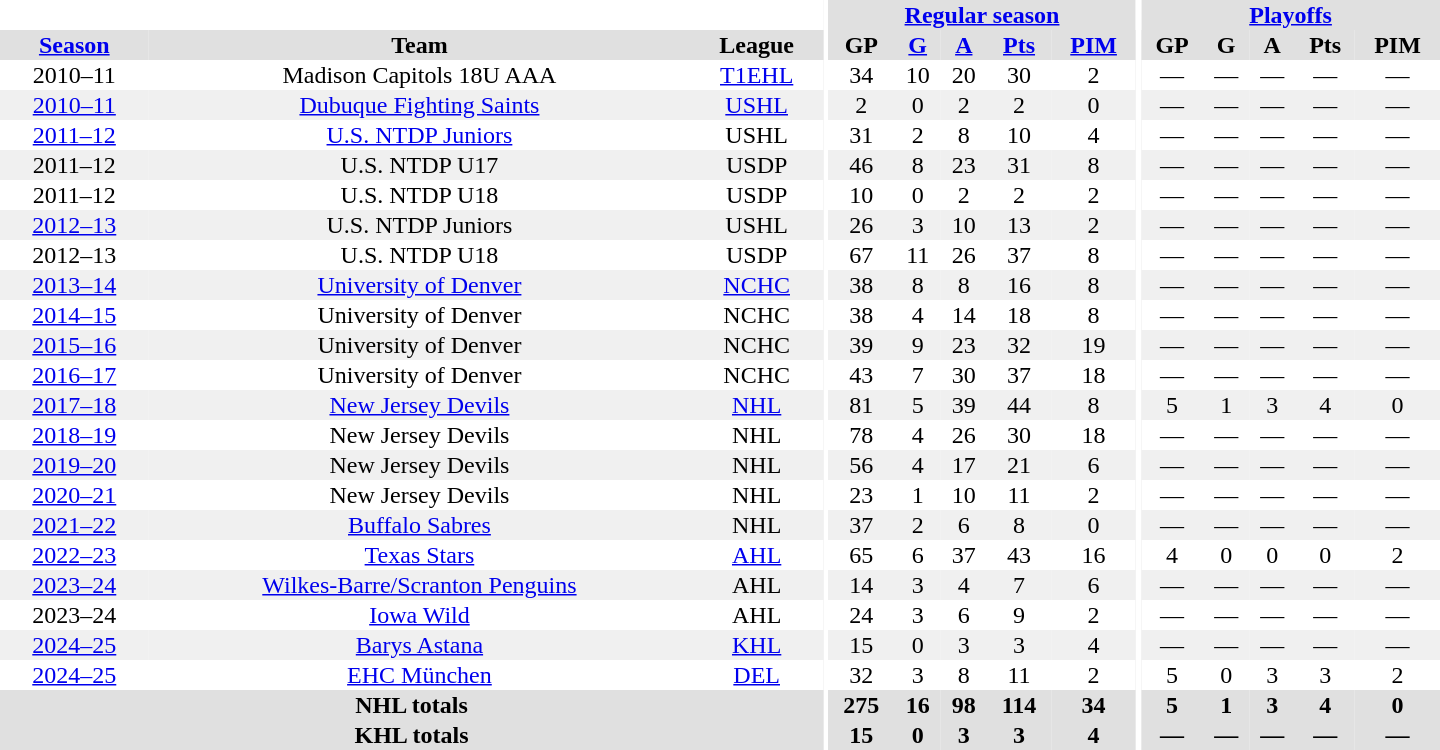<table border="0" cellpadding="1" cellspacing="0" style="text-align:center; width:60em;">
<tr bgcolor="#e0e0e0">
<th colspan="3" bgcolor="#ffffff"></th>
<th rowspan="99" bgcolor="#ffffff"></th>
<th colspan="5"><a href='#'>Regular season</a></th>
<th rowspan="99" bgcolor="#ffffff"></th>
<th colspan="5"><a href='#'>Playoffs</a></th>
</tr>
<tr bgcolor="#e0e0e0">
<th><a href='#'>Season</a></th>
<th>Team</th>
<th>League</th>
<th>GP</th>
<th><a href='#'>G</a></th>
<th><a href='#'>A</a></th>
<th><a href='#'>Pts</a></th>
<th><a href='#'>PIM</a></th>
<th>GP</th>
<th>G</th>
<th>A</th>
<th>Pts</th>
<th>PIM</th>
</tr>
<tr>
<td>2010–11</td>
<td>Madison Capitols 18U AAA</td>
<td><a href='#'>T1EHL</a></td>
<td>34</td>
<td>10</td>
<td>20</td>
<td>30</td>
<td>2</td>
<td>—</td>
<td>—</td>
<td>—</td>
<td>—</td>
<td>—</td>
</tr>
<tr bgcolor="#f0f0f0">
<td><a href='#'>2010–11</a></td>
<td><a href='#'>Dubuque Fighting Saints</a></td>
<td><a href='#'>USHL</a></td>
<td>2</td>
<td>0</td>
<td>2</td>
<td>2</td>
<td>0</td>
<td>—</td>
<td>—</td>
<td>—</td>
<td>—</td>
<td>—</td>
</tr>
<tr>
<td><a href='#'>2011–12</a></td>
<td><a href='#'>U.S. NTDP Juniors</a></td>
<td>USHL</td>
<td>31</td>
<td>2</td>
<td>8</td>
<td>10</td>
<td>4</td>
<td>—</td>
<td>—</td>
<td>—</td>
<td>—</td>
<td>—</td>
</tr>
<tr bgcolor="#f0f0f0">
<td>2011–12</td>
<td>U.S. NTDP U17</td>
<td>USDP</td>
<td>46</td>
<td>8</td>
<td>23</td>
<td>31</td>
<td>8</td>
<td>—</td>
<td>—</td>
<td>—</td>
<td>—</td>
<td>—</td>
</tr>
<tr>
<td>2011–12</td>
<td>U.S. NTDP U18</td>
<td>USDP</td>
<td>10</td>
<td>0</td>
<td>2</td>
<td>2</td>
<td>2</td>
<td>—</td>
<td>—</td>
<td>—</td>
<td>—</td>
<td>—</td>
</tr>
<tr bgcolor="#f0f0f0">
<td><a href='#'>2012–13</a></td>
<td>U.S. NTDP Juniors</td>
<td>USHL</td>
<td>26</td>
<td>3</td>
<td>10</td>
<td>13</td>
<td>2</td>
<td>—</td>
<td>—</td>
<td>—</td>
<td>—</td>
<td>—</td>
</tr>
<tr>
<td>2012–13</td>
<td>U.S. NTDP U18</td>
<td>USDP</td>
<td>67</td>
<td>11</td>
<td>26</td>
<td>37</td>
<td>8</td>
<td>—</td>
<td>—</td>
<td>—</td>
<td>—</td>
<td>—</td>
</tr>
<tr bgcolor="#f0f0f0">
<td><a href='#'>2013–14</a></td>
<td><a href='#'>University of Denver</a></td>
<td><a href='#'>NCHC</a></td>
<td>38</td>
<td>8</td>
<td>8</td>
<td>16</td>
<td>8</td>
<td>—</td>
<td>—</td>
<td>—</td>
<td>—</td>
<td>—</td>
</tr>
<tr>
<td><a href='#'>2014–15</a></td>
<td>University of Denver</td>
<td>NCHC</td>
<td>38</td>
<td>4</td>
<td>14</td>
<td>18</td>
<td>8</td>
<td>—</td>
<td>—</td>
<td>—</td>
<td>—</td>
<td>—</td>
</tr>
<tr bgcolor="#f0f0f0">
<td><a href='#'>2015–16</a></td>
<td>University of Denver</td>
<td>NCHC</td>
<td>39</td>
<td>9</td>
<td>23</td>
<td>32</td>
<td>19</td>
<td>—</td>
<td>—</td>
<td>—</td>
<td>—</td>
<td>—</td>
</tr>
<tr>
<td><a href='#'>2016–17</a></td>
<td>University of Denver</td>
<td>NCHC</td>
<td>43</td>
<td>7</td>
<td>30</td>
<td>37</td>
<td>18</td>
<td>—</td>
<td>—</td>
<td>—</td>
<td>—</td>
<td>—</td>
</tr>
<tr bgcolor="#f0f0f0">
<td><a href='#'>2017–18</a></td>
<td><a href='#'>New Jersey Devils</a></td>
<td><a href='#'>NHL</a></td>
<td>81</td>
<td>5</td>
<td>39</td>
<td>44</td>
<td>8</td>
<td>5</td>
<td>1</td>
<td>3</td>
<td>4</td>
<td>0</td>
</tr>
<tr>
<td><a href='#'>2018–19</a></td>
<td>New Jersey Devils</td>
<td>NHL</td>
<td>78</td>
<td>4</td>
<td>26</td>
<td>30</td>
<td>18</td>
<td>—</td>
<td>—</td>
<td>—</td>
<td>—</td>
<td>—</td>
</tr>
<tr bgcolor="#f0f0f0">
<td><a href='#'>2019–20</a></td>
<td>New Jersey Devils</td>
<td>NHL</td>
<td>56</td>
<td>4</td>
<td>17</td>
<td>21</td>
<td>6</td>
<td>—</td>
<td>—</td>
<td>—</td>
<td>—</td>
<td>—</td>
</tr>
<tr>
<td><a href='#'>2020–21</a></td>
<td>New Jersey Devils</td>
<td>NHL</td>
<td>23</td>
<td>1</td>
<td>10</td>
<td>11</td>
<td>2</td>
<td>—</td>
<td>—</td>
<td>—</td>
<td>—</td>
<td>—</td>
</tr>
<tr bgcolor="#f0f0f0">
<td><a href='#'>2021–22</a></td>
<td><a href='#'>Buffalo Sabres</a></td>
<td>NHL</td>
<td>37</td>
<td>2</td>
<td>6</td>
<td>8</td>
<td>0</td>
<td>—</td>
<td>—</td>
<td>—</td>
<td>—</td>
<td>—</td>
</tr>
<tr>
<td><a href='#'>2022–23</a></td>
<td><a href='#'>Texas Stars</a></td>
<td><a href='#'>AHL</a></td>
<td>65</td>
<td>6</td>
<td>37</td>
<td>43</td>
<td>16</td>
<td>4</td>
<td>0</td>
<td>0</td>
<td>0</td>
<td>2</td>
</tr>
<tr bgcolor="#f0f0f0">
<td><a href='#'>2023–24</a></td>
<td><a href='#'>Wilkes-Barre/Scranton Penguins</a></td>
<td>AHL</td>
<td>14</td>
<td>3</td>
<td>4</td>
<td>7</td>
<td>6</td>
<td>—</td>
<td>—</td>
<td>—</td>
<td>—</td>
<td>—</td>
</tr>
<tr>
<td>2023–24</td>
<td><a href='#'>Iowa Wild</a></td>
<td>AHL</td>
<td>24</td>
<td>3</td>
<td>6</td>
<td>9</td>
<td>2</td>
<td>—</td>
<td>—</td>
<td>—</td>
<td>—</td>
<td>—</td>
</tr>
<tr bgcolor="#f0f0f0">
<td><a href='#'>2024–25</a></td>
<td><a href='#'>Barys Astana</a></td>
<td><a href='#'>KHL</a></td>
<td>15</td>
<td>0</td>
<td>3</td>
<td>3</td>
<td>4</td>
<td>—</td>
<td>—</td>
<td>—</td>
<td>—</td>
<td>—</td>
</tr>
<tr>
<td><a href='#'>2024–25</a></td>
<td><a href='#'>EHC München</a></td>
<td><a href='#'>DEL</a></td>
<td>32</td>
<td>3</td>
<td>8</td>
<td>11</td>
<td>2</td>
<td>5</td>
<td>0</td>
<td>3</td>
<td>3</td>
<td>2</td>
</tr>
<tr bgcolor="#e0e0e0">
<th colspan="3">NHL totals</th>
<th>275</th>
<th>16</th>
<th>98</th>
<th>114</th>
<th>34</th>
<th>5</th>
<th>1</th>
<th>3</th>
<th>4</th>
<th>0</th>
</tr>
<tr bgcolor="#e0e0e0">
<th colspan="3">KHL totals</th>
<th>15</th>
<th>0</th>
<th>3</th>
<th>3</th>
<th>4</th>
<th>—</th>
<th>—</th>
<th>—</th>
<th>—</th>
<th>—</th>
</tr>
</table>
